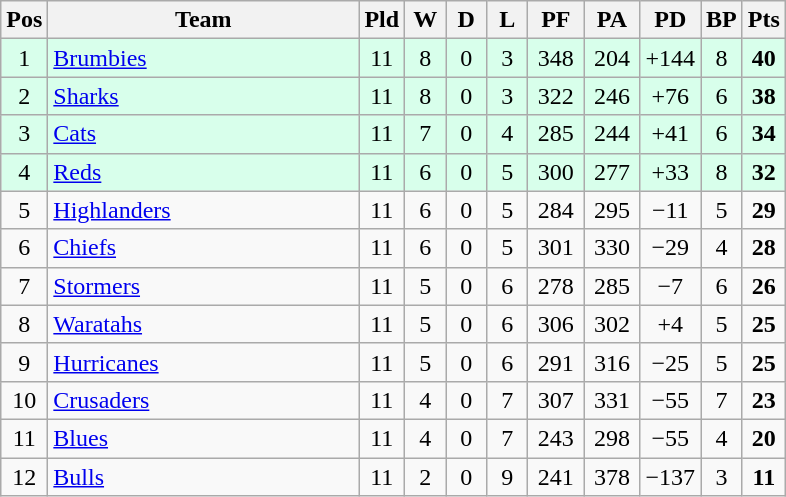<table class="wikitable" style="text-align:center">
<tr>
<th width="20">Pos</th>
<th width="200">Team</th>
<th width="20">Pld</th>
<th width="20">W</th>
<th width="20">D</th>
<th width="20">L</th>
<th width="30">PF</th>
<th width="30">PA</th>
<th width="30">PD</th>
<th width="20">BP</th>
<th width="20">Pts</th>
</tr>
<tr bgcolor=#d8ffeb>
<td>1</td>
<td style="text-align:left"> <a href='#'>Brumbies</a></td>
<td>11</td>
<td>8</td>
<td>0</td>
<td>3</td>
<td>348</td>
<td>204</td>
<td>+144</td>
<td>8</td>
<td><strong>40</strong></td>
</tr>
<tr bgcolor=#d8ffeb>
<td>2</td>
<td style="text-align:left"> <a href='#'>Sharks</a></td>
<td>11</td>
<td>8</td>
<td>0</td>
<td>3</td>
<td>322</td>
<td>246</td>
<td>+76</td>
<td>6</td>
<td><strong>38</strong></td>
</tr>
<tr bgcolor=#d8ffeb>
<td>3</td>
<td style="text-align:left"> <a href='#'>Cats</a></td>
<td>11</td>
<td>7</td>
<td>0</td>
<td>4</td>
<td>285</td>
<td>244</td>
<td>+41</td>
<td>6</td>
<td><strong>34</strong></td>
</tr>
<tr bgcolor=#d8ffeb>
<td>4</td>
<td style="text-align:left"> <a href='#'>Reds</a></td>
<td>11</td>
<td>6</td>
<td>0</td>
<td>5</td>
<td>300</td>
<td>277</td>
<td>+33</td>
<td>8</td>
<td><strong>32</strong></td>
</tr>
<tr>
<td>5</td>
<td style="text-align:left"> <a href='#'>Highlanders</a></td>
<td>11</td>
<td>6</td>
<td>0</td>
<td>5</td>
<td>284</td>
<td>295</td>
<td>−11</td>
<td>5</td>
<td><strong>29</strong></td>
</tr>
<tr>
<td>6</td>
<td style="text-align:left"> <a href='#'>Chiefs</a></td>
<td>11</td>
<td>6</td>
<td>0</td>
<td>5</td>
<td>301</td>
<td>330</td>
<td>−29</td>
<td>4</td>
<td><strong>28</strong></td>
</tr>
<tr>
<td>7</td>
<td style="text-align:left"> <a href='#'>Stormers</a></td>
<td>11</td>
<td>5</td>
<td>0</td>
<td>6</td>
<td>278</td>
<td>285</td>
<td>−7</td>
<td>6</td>
<td><strong>26</strong></td>
</tr>
<tr>
<td>8</td>
<td style="text-align:left"> <a href='#'>Waratahs</a></td>
<td>11</td>
<td>5</td>
<td>0</td>
<td>6</td>
<td>306</td>
<td>302</td>
<td>+4</td>
<td>5</td>
<td><strong>25</strong></td>
</tr>
<tr>
<td>9</td>
<td style="text-align:left"> <a href='#'>Hurricanes</a></td>
<td>11</td>
<td>5</td>
<td>0</td>
<td>6</td>
<td>291</td>
<td>316</td>
<td>−25</td>
<td>5</td>
<td><strong>25</strong></td>
</tr>
<tr>
<td>10</td>
<td style="text-align:left"> <a href='#'>Crusaders</a></td>
<td>11</td>
<td>4</td>
<td>0</td>
<td>7</td>
<td>307</td>
<td>331</td>
<td>−55</td>
<td>7</td>
<td><strong>23</strong></td>
</tr>
<tr>
<td>11</td>
<td style="text-align:left"> <a href='#'>Blues</a></td>
<td>11</td>
<td>4</td>
<td>0</td>
<td>7</td>
<td>243</td>
<td>298</td>
<td>−55</td>
<td>4</td>
<td><strong>20</strong></td>
</tr>
<tr>
<td>12</td>
<td style="text-align:left"> <a href='#'>Bulls</a></td>
<td>11</td>
<td>2</td>
<td>0</td>
<td>9</td>
<td>241</td>
<td>378</td>
<td>−137</td>
<td>3</td>
<td><strong>11</strong></td>
</tr>
</table>
